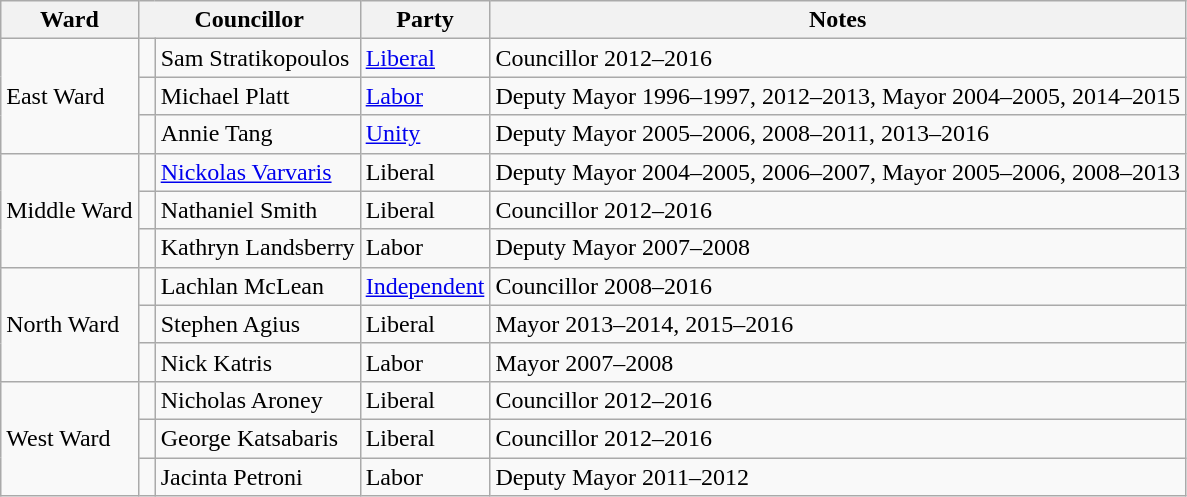<table class="wikitable">
<tr>
<th>Ward</th>
<th colspan="2">Councillor</th>
<th>Party</th>
<th>Notes</th>
</tr>
<tr>
<td rowspan="3">East Ward</td>
<td> </td>
<td>Sam Stratikopoulos</td>
<td><a href='#'>Liberal</a></td>
<td>Councillor 2012–2016</td>
</tr>
<tr>
<td> </td>
<td>Michael Platt</td>
<td><a href='#'>Labor</a></td>
<td>Deputy Mayor 1996–1997, 2012–2013, Mayor 2004–2005, 2014–2015</td>
</tr>
<tr>
<td> </td>
<td>Annie Tang</td>
<td><a href='#'>Unity</a></td>
<td>Deputy Mayor 2005–2006, 2008–2011, 2013–2016</td>
</tr>
<tr>
<td rowspan="3">Middle Ward</td>
<td> </td>
<td><a href='#'>Nickolas Varvaris</a></td>
<td>Liberal</td>
<td>Deputy Mayor 2004–2005, 2006–2007, Mayor 2005–2006, 2008–2013</td>
</tr>
<tr>
<td> </td>
<td>Nathaniel Smith</td>
<td>Liberal</td>
<td>Councillor 2012–2016</td>
</tr>
<tr>
<td> </td>
<td>Kathryn Landsberry</td>
<td>Labor</td>
<td>Deputy Mayor 2007–2008</td>
</tr>
<tr>
<td rowspan="3">North Ward</td>
<td> </td>
<td>Lachlan McLean</td>
<td><a href='#'>Independent</a></td>
<td>Councillor 2008–2016</td>
</tr>
<tr>
<td> </td>
<td>Stephen Agius</td>
<td>Liberal</td>
<td>Mayor 2013–2014, 2015–2016</td>
</tr>
<tr>
<td> </td>
<td>Nick Katris</td>
<td>Labor</td>
<td>Mayor 2007–2008</td>
</tr>
<tr>
<td rowspan="3">West Ward</td>
<td> </td>
<td>Nicholas Aroney</td>
<td>Liberal</td>
<td>Councillor 2012–2016</td>
</tr>
<tr>
<td> </td>
<td>George Katsabaris</td>
<td>Liberal</td>
<td>Councillor 2012–2016</td>
</tr>
<tr>
<td> </td>
<td>Jacinta Petroni</td>
<td>Labor</td>
<td>Deputy Mayor 2011–2012</td>
</tr>
</table>
